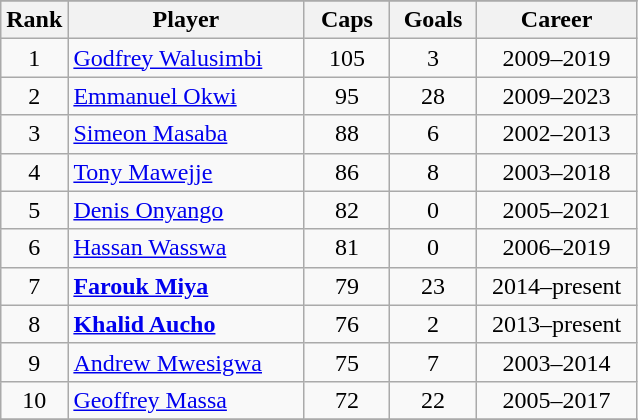<table class="wikitable sortable" style="text-align:center;">
<tr>
</tr>
<tr>
<th width=30px>Rank</th>
<th style="width:150px;">Player</th>
<th width=50px>Caps</th>
<th width=50px>Goals</th>
<th style="width:100px;">Career</th>
</tr>
<tr>
<td>1</td>
<td align=left><a href='#'>Godfrey Walusimbi</a></td>
<td>105</td>
<td>3</td>
<td>2009–2019</td>
</tr>
<tr>
<td>2</td>
<td align=left><a href='#'>Emmanuel Okwi</a></td>
<td>95</td>
<td>28</td>
<td>2009–2023</td>
</tr>
<tr>
<td>3</td>
<td align=left><a href='#'>Simeon Masaba</a></td>
<td>88</td>
<td>6</td>
<td>2002–2013</td>
</tr>
<tr>
<td>4</td>
<td align=left><a href='#'>Tony Mawejje</a></td>
<td>86</td>
<td>8</td>
<td>2003–2018</td>
</tr>
<tr>
<td>5</td>
<td align=left><a href='#'>Denis Onyango</a></td>
<td>82</td>
<td>0</td>
<td>2005–2021</td>
</tr>
<tr>
<td>6</td>
<td align=left><a href='#'>Hassan Wasswa</a></td>
<td>81</td>
<td>0</td>
<td>2006–2019</td>
</tr>
<tr>
<td>7</td>
<td align=left><strong><a href='#'>Farouk Miya</a></strong></td>
<td>79</td>
<td>23</td>
<td>2014–present</td>
</tr>
<tr>
<td>8</td>
<td align=left><strong><a href='#'>Khalid Aucho</a></strong></td>
<td>76</td>
<td>2</td>
<td>2013–present</td>
</tr>
<tr>
<td>9</td>
<td align=left><a href='#'>Andrew Mwesigwa</a></td>
<td>75</td>
<td>7</td>
<td>2003–2014</td>
</tr>
<tr>
<td>10</td>
<td align=left><a href='#'>Geoffrey Massa</a></td>
<td>72</td>
<td>22</td>
<td>2005–2017</td>
</tr>
<tr>
</tr>
</table>
